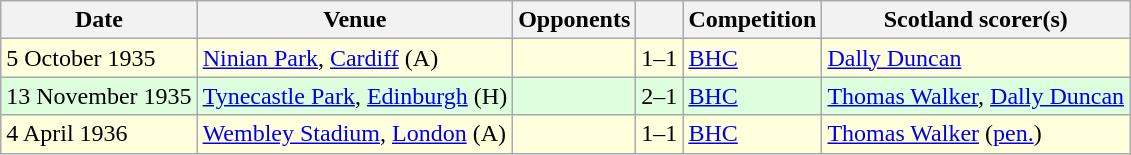<table class="wikitable">
<tr>
<th>Date</th>
<th>Venue</th>
<th>Opponents</th>
<th></th>
<th>Competition</th>
<th>Scotland scorer(s)</th>
</tr>
<tr bgcolor=#ffffdd>
<td>5 October 1935</td>
<td><a href='#'>Ninian Park</a>, <a href='#'>Cardiff</a> (A)</td>
<td></td>
<td align=center>1–1</td>
<td><a href='#'>BHC</a></td>
<td><a href='#'>Dally Duncan</a></td>
</tr>
<tr bgcolor=#ddffdd>
<td>13 November 1935</td>
<td><a href='#'>Tynecastle Park</a>, <a href='#'>Edinburgh</a> (H)</td>
<td></td>
<td align=center>2–1</td>
<td><a href='#'>BHC</a></td>
<td><a href='#'>Thomas Walker</a>, <a href='#'>Dally Duncan</a></td>
</tr>
<tr bgcolor=#ffffdd>
<td>4 April 1936</td>
<td><a href='#'>Wembley Stadium</a>, <a href='#'>London</a> (A)</td>
<td></td>
<td align=center>1–1</td>
<td><a href='#'>BHC</a></td>
<td><a href='#'>Thomas Walker</a> (<a href='#'>pen.</a>)</td>
</tr>
</table>
